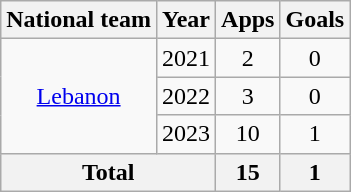<table class="wikitable" style="text-align:center">
<tr>
<th>National team</th>
<th>Year</th>
<th>Apps</th>
<th>Goals</th>
</tr>
<tr>
<td rowspan="3"><a href='#'>Lebanon</a></td>
<td>2021</td>
<td>2</td>
<td>0</td>
</tr>
<tr>
<td>2022</td>
<td>3</td>
<td>0</td>
</tr>
<tr>
<td>2023</td>
<td>10</td>
<td>1</td>
</tr>
<tr>
<th colspan="2">Total</th>
<th>15</th>
<th>1</th>
</tr>
</table>
